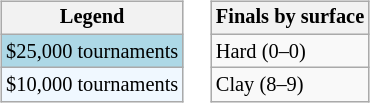<table>
<tr valign=top>
<td><br><table class="wikitable" style=font-size:85%>
<tr>
<th>Legend</th>
</tr>
<tr style="background:lightblue;">
<td>$25,000 tournaments</td>
</tr>
<tr style="background:#f0f8ff;">
<td>$10,000 tournaments</td>
</tr>
</table>
</td>
<td><br><table class="wikitable" style=font-size:85%>
<tr>
<th>Finals by surface</th>
</tr>
<tr>
<td>Hard (0–0)</td>
</tr>
<tr>
<td>Clay (8–9)</td>
</tr>
</table>
</td>
</tr>
</table>
